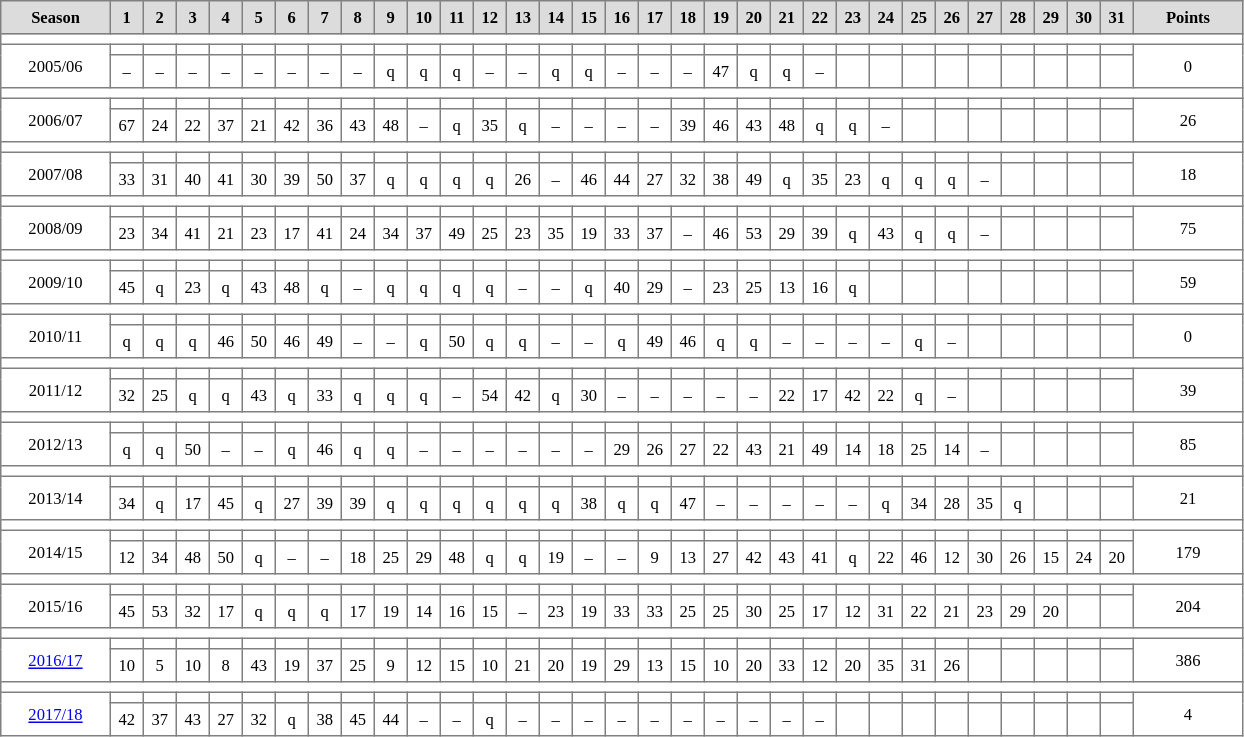<table cellpadding="3" cellspacing="0" border="1" style="background:#ffffff; font-size:69%; line-height:15px; border:grey solid 1px; border-collapse:collapse;">
<tr style="background:#ccc; text-align:center;">
<td style="background:#DCDCDC;" width=65px><strong>Season</strong></td>
<td style="background:#DCDCDC;" width=15px><strong>1</strong></td>
<td style="background:#DCDCDC;" width=15px><strong>2</strong></td>
<td style="background:#DCDCDC;" width=15px><strong>3</strong></td>
<td style="background:#DCDCDC;" width=15px><strong>4</strong></td>
<td style="background:#DCDCDC;" width=15px><strong>5</strong></td>
<td style="background:#DCDCDC;" width=15px><strong>6</strong></td>
<td style="background:#DCDCDC;" width=15px><strong>7</strong></td>
<td style="background:#DCDCDC;" width=15px><strong>8</strong></td>
<td style="background:#DCDCDC;" width=15px><strong>9</strong></td>
<td style="background:#DCDCDC;" width=15px><strong>10</strong></td>
<td style="background:#DCDCDC;" width=15px><strong>11</strong></td>
<td style="background:#DCDCDC;" width=15px><strong>12</strong></td>
<td style="background:#DCDCDC;" width=15px><strong>13</strong></td>
<td style="background:#DCDCDC;" width=15px><strong>14</strong></td>
<td style="background:#DCDCDC;" width=15px><strong>15</strong></td>
<td style="background:#DCDCDC;" width=15px><strong>16</strong></td>
<td style="background:#DCDCDC;" width=15px><strong>17</strong></td>
<td style="background:#DCDCDC;" width=15px><strong>18</strong></td>
<td style="background:#DCDCDC;" width=15px><strong>19</strong></td>
<td style="background:#DCDCDC;" width=15px><strong>20</strong></td>
<td style="background:#DCDCDC;" width=15px><strong>21</strong></td>
<td style="background:#DCDCDC;" width=15px><strong>22</strong></td>
<td style="background:#DCDCDC;" width=15px><strong>23</strong></td>
<td style="background:#DCDCDC;" width=15px><strong>24</strong></td>
<td style="background:#DCDCDC;" width=15px><strong>25</strong></td>
<td style="background:#DCDCDC;" width=15px><strong>26</strong></td>
<td style="background:#DCDCDC;" width=15px><strong>27</strong></td>
<td style="background:#DCDCDC;" width=15px><strong>28</strong></td>
<td style="background:#DCDCDC;" width=15px><strong>29</strong></td>
<td style="background:#DCDCDC;" width=15px><strong>30</strong></td>
<td style="background:#DCDCDC;" width=15px><strong>31</strong></td>
<td style="background:#DCDCDC;" width=30px><strong>Points</strong></td>
</tr>
<tr>
<td colspan=33></td>
</tr>
<tr align=center>
<td rowspan=2 width=66px>2005/06</td>
<th></th>
<th></th>
<th></th>
<th></th>
<th></th>
<th></th>
<th></th>
<th></th>
<th></th>
<th></th>
<th></th>
<th></th>
<th></th>
<th></th>
<th></th>
<th></th>
<th></th>
<th></th>
<th></th>
<th></th>
<th></th>
<th></th>
<th></th>
<th></th>
<th></th>
<th></th>
<th></th>
<th></th>
<th></th>
<th></th>
<th></th>
<td rowspan=2 width=66px>0</td>
</tr>
<tr align=center>
<td>–</td>
<td>–</td>
<td>–</td>
<td>–</td>
<td>–</td>
<td>–</td>
<td>–</td>
<td>–</td>
<td>q</td>
<td>q</td>
<td>q</td>
<td>–</td>
<td>–</td>
<td>q</td>
<td>q</td>
<td>–</td>
<td>–</td>
<td>–</td>
<td>47</td>
<td>q</td>
<td>q</td>
<td>–</td>
<th></th>
<th></th>
<th></th>
<th></th>
<th></th>
<th></th>
<th></th>
<th></th>
<th></th>
</tr>
<tr>
<td colspan=33></td>
</tr>
<tr align=center>
<td rowspan=2 width=66px>2006/07</td>
<th></th>
<th></th>
<th></th>
<th></th>
<th></th>
<th></th>
<th></th>
<th></th>
<th></th>
<th></th>
<th></th>
<th></th>
<th></th>
<th></th>
<th></th>
<th></th>
<th></th>
<th></th>
<th></th>
<th></th>
<th></th>
<th></th>
<th></th>
<th></th>
<th></th>
<th></th>
<th></th>
<th></th>
<th></th>
<th></th>
<th></th>
<td rowspan=2 width=66px>26</td>
</tr>
<tr align=center>
<td>67</td>
<td>24</td>
<td>22</td>
<td>37</td>
<td>21</td>
<td>42</td>
<td>36</td>
<td>43</td>
<td>48</td>
<td>–</td>
<td>q</td>
<td>35</td>
<td>q</td>
<td>–</td>
<td>–</td>
<td>–</td>
<td>–</td>
<td>39</td>
<td>46</td>
<td>43</td>
<td>48</td>
<td>q</td>
<td>q</td>
<td>–</td>
<th></th>
<th></th>
<th></th>
<th></th>
<th></th>
<th></th>
<th></th>
</tr>
<tr>
<td colspan=33></td>
</tr>
<tr align=center>
<td rowspan=2 width=66px>2007/08</td>
<th></th>
<th></th>
<th></th>
<th></th>
<th></th>
<th></th>
<th></th>
<th></th>
<th></th>
<th></th>
<th></th>
<th></th>
<th></th>
<th></th>
<th></th>
<th></th>
<th></th>
<th></th>
<th></th>
<th></th>
<th></th>
<th></th>
<th></th>
<th></th>
<th></th>
<th></th>
<th></th>
<th></th>
<th></th>
<th></th>
<th></th>
<td rowspan=2 width=66px>18</td>
</tr>
<tr align=center>
<td>33</td>
<td>31</td>
<td>40</td>
<td>41</td>
<td>30</td>
<td>39</td>
<td>50</td>
<td>37</td>
<td>q</td>
<td>q</td>
<td>q</td>
<td>q</td>
<td>26</td>
<td>–</td>
<td>46</td>
<td>44</td>
<td>27</td>
<td>32</td>
<td>38</td>
<td>49</td>
<td>q</td>
<td>35</td>
<td>23</td>
<td>q</td>
<td>q</td>
<td>q</td>
<td>–</td>
<th></th>
<th></th>
<th></th>
<th></th>
</tr>
<tr>
<td colspan=33></td>
</tr>
<tr align=center>
<td rowspan=2 width=66px>2008/09</td>
<th></th>
<th></th>
<th></th>
<th></th>
<th></th>
<th></th>
<th></th>
<th></th>
<th></th>
<th></th>
<th></th>
<th></th>
<th></th>
<th></th>
<th></th>
<th></th>
<th></th>
<th></th>
<th></th>
<th></th>
<th></th>
<th></th>
<th></th>
<th></th>
<th></th>
<th></th>
<th></th>
<th></th>
<th></th>
<th></th>
<th></th>
<td rowspan=2 width=66px>75</td>
</tr>
<tr align=center>
<td>23</td>
<td>34</td>
<td>41</td>
<td>21</td>
<td>23</td>
<td>17</td>
<td>41</td>
<td>24</td>
<td>34</td>
<td>37</td>
<td>49</td>
<td>25</td>
<td>23</td>
<td>35</td>
<td>19</td>
<td>33</td>
<td>37</td>
<td>–</td>
<td>46</td>
<td>53</td>
<td>29</td>
<td>39</td>
<td>q</td>
<td>43</td>
<td>q</td>
<td>q</td>
<td>–</td>
<th></th>
<th></th>
<th></th>
<th></th>
</tr>
<tr>
<td colspan=33></td>
</tr>
<tr align=center>
<td rowspan=2 width=66px>2009/10</td>
<th></th>
<th></th>
<th></th>
<th></th>
<th></th>
<th></th>
<th></th>
<th></th>
<th></th>
<th></th>
<th></th>
<th></th>
<th></th>
<th></th>
<th></th>
<th></th>
<th></th>
<th></th>
<th></th>
<th></th>
<th></th>
<th></th>
<th></th>
<th></th>
<th></th>
<th></th>
<th></th>
<th></th>
<th></th>
<th></th>
<th></th>
<td rowspan=2 width=66px>59</td>
</tr>
<tr align=center>
<td>45</td>
<td>q</td>
<td>23</td>
<td>q</td>
<td>43</td>
<td>48</td>
<td>q</td>
<td>–</td>
<td>q</td>
<td>q</td>
<td>q</td>
<td>q</td>
<td>–</td>
<td>–</td>
<td>q</td>
<td>40</td>
<td>29</td>
<td>–</td>
<td>23</td>
<td>25</td>
<td>13</td>
<td>16</td>
<td>q</td>
<th></th>
<th></th>
<th></th>
<th></th>
<th></th>
<th></th>
<th></th>
<th></th>
</tr>
<tr>
<td colspan=33></td>
</tr>
<tr align=center>
<td rowspan=2 width=66px>2010/11</td>
<th></th>
<th></th>
<th></th>
<th></th>
<th></th>
<th></th>
<th></th>
<th></th>
<th></th>
<th></th>
<th></th>
<th></th>
<th></th>
<th></th>
<th></th>
<th></th>
<th></th>
<th></th>
<th></th>
<th></th>
<th></th>
<th></th>
<th></th>
<th></th>
<th></th>
<th></th>
<th></th>
<th></th>
<th></th>
<th></th>
<th></th>
<td rowspan=2 width=66px>0</td>
</tr>
<tr align=center>
<td>q</td>
<td>q</td>
<td>q</td>
<td>46</td>
<td>50</td>
<td>46</td>
<td>49</td>
<td>–</td>
<td>–</td>
<td>q</td>
<td>50</td>
<td>q</td>
<td>q</td>
<td>–</td>
<td>–</td>
<td>q</td>
<td>49</td>
<td>46</td>
<td>q</td>
<td>q</td>
<td>–</td>
<td>–</td>
<td>–</td>
<td>–</td>
<td>q</td>
<td>–</td>
<th></th>
<th></th>
<th></th>
<th></th>
<th></th>
</tr>
<tr>
<td colspan=33></td>
</tr>
<tr align=center>
<td rowspan=2 width=66px>2011/12</td>
<th></th>
<th></th>
<th></th>
<th></th>
<th></th>
<th></th>
<th></th>
<th></th>
<th></th>
<th></th>
<th></th>
<th></th>
<th></th>
<th></th>
<th></th>
<th></th>
<th></th>
<th></th>
<th></th>
<th></th>
<th></th>
<th></th>
<th></th>
<th></th>
<th></th>
<th></th>
<th></th>
<th></th>
<th></th>
<th></th>
<th></th>
<td rowspan=2 width=66px>39</td>
</tr>
<tr align=center>
<td>32</td>
<td>25</td>
<td>q</td>
<td>q</td>
<td>43</td>
<td>q</td>
<td>33</td>
<td>q</td>
<td>q</td>
<td>q</td>
<td>–</td>
<td>54</td>
<td>42</td>
<td>q</td>
<td>30</td>
<td>–</td>
<td>–</td>
<td>–</td>
<td>–</td>
<td>–</td>
<td>22</td>
<td>17</td>
<td>42</td>
<td>22</td>
<td>q</td>
<td>–</td>
<th></th>
<th></th>
<th></th>
<th></th>
<th></th>
</tr>
<tr>
<td colspan=33></td>
</tr>
<tr align=center>
<td rowspan=2 width=66px>2012/13</td>
<th></th>
<th></th>
<th></th>
<th></th>
<th></th>
<th></th>
<th></th>
<th></th>
<th></th>
<th></th>
<th></th>
<th></th>
<th></th>
<th></th>
<th></th>
<th></th>
<th></th>
<th></th>
<th></th>
<th></th>
<th></th>
<th></th>
<th></th>
<th></th>
<th></th>
<th></th>
<th></th>
<th></th>
<th></th>
<th></th>
<th></th>
<td rowspan=2 width=66px>85</td>
</tr>
<tr align=center>
<td>q</td>
<td>q</td>
<td>50</td>
<td>–</td>
<td>–</td>
<td>q</td>
<td>46</td>
<td>q</td>
<td>q</td>
<td>–</td>
<td>–</td>
<td>–</td>
<td>–</td>
<td>–</td>
<td>–</td>
<td>29</td>
<td>26</td>
<td>27</td>
<td>22</td>
<td>43</td>
<td>21</td>
<td>49</td>
<td>14</td>
<td>18</td>
<td>25</td>
<td>14</td>
<td>–</td>
<th></th>
<th></th>
<th></th>
<th></th>
</tr>
<tr>
<td colspan=33></td>
</tr>
<tr align=center>
<td rowspan=2 width=66px>2013/14</td>
<th></th>
<th></th>
<th></th>
<th></th>
<th></th>
<th></th>
<th></th>
<th></th>
<th></th>
<th></th>
<th></th>
<th></th>
<th></th>
<th></th>
<th></th>
<th></th>
<th></th>
<th></th>
<th></th>
<th></th>
<th></th>
<th></th>
<th></th>
<th></th>
<th></th>
<th></th>
<th></th>
<th></th>
<th></th>
<th></th>
<th></th>
<td rowspan=2 width=66px>21</td>
</tr>
<tr align=center>
<td>34</td>
<td>q</td>
<td>17</td>
<td>45</td>
<td>q</td>
<td>27</td>
<td>39</td>
<td>39</td>
<td>q</td>
<td>q</td>
<td>q</td>
<td>q</td>
<td>q</td>
<td>q</td>
<td>38</td>
<td>q</td>
<td>q</td>
<td>47</td>
<td>–</td>
<td>–</td>
<td>–</td>
<td>–</td>
<td>–</td>
<td>q</td>
<td>34</td>
<td>28</td>
<td>35</td>
<td>q</td>
<th></th>
<th></th>
<th></th>
</tr>
<tr>
<td colspan=33></td>
</tr>
<tr align=center>
<td rowspan=2 width=66px>2014/15</td>
<th></th>
<th></th>
<th></th>
<th></th>
<th></th>
<th></th>
<th></th>
<th></th>
<th></th>
<th></th>
<th></th>
<th></th>
<th></th>
<th></th>
<th></th>
<th></th>
<th></th>
<th></th>
<th></th>
<th></th>
<th></th>
<th></th>
<th></th>
<th></th>
<th></th>
<th></th>
<th></th>
<th></th>
<th></th>
<th></th>
<th></th>
<td rowspan=2 width=66px>179</td>
</tr>
<tr align=center>
<td>12</td>
<td>34</td>
<td>48</td>
<td>50</td>
<td>q</td>
<td>–</td>
<td>–</td>
<td>18</td>
<td>25</td>
<td>29</td>
<td>48</td>
<td>q</td>
<td>q</td>
<td>19</td>
<td>–</td>
<td>–</td>
<td>9</td>
<td>13</td>
<td>27</td>
<td>42</td>
<td>43</td>
<td>41</td>
<td>q</td>
<td>22</td>
<td>46</td>
<td>12</td>
<td>30</td>
<td>26</td>
<td>15</td>
<td>24</td>
<td>20</td>
</tr>
<tr>
<td colspan=33></td>
</tr>
<tr align=center>
<td rowspan=2 width=66px>2015/16</td>
<th></th>
<th></th>
<th></th>
<th></th>
<th></th>
<th></th>
<th></th>
<th></th>
<th></th>
<th></th>
<th></th>
<th></th>
<th></th>
<th></th>
<th></th>
<th></th>
<th></th>
<th></th>
<th></th>
<th></th>
<th></th>
<th></th>
<th></th>
<th></th>
<th></th>
<th></th>
<th></th>
<th></th>
<th></th>
<th></th>
<th></th>
<td rowspan=2 width=66px>204</td>
</tr>
<tr align=center>
<td>45</td>
<td>53</td>
<td>32</td>
<td>17</td>
<td>q</td>
<td>q</td>
<td>q</td>
<td>17</td>
<td>19</td>
<td>14</td>
<td>16</td>
<td>15</td>
<td>–</td>
<td>23</td>
<td>19</td>
<td>33</td>
<td>33</td>
<td>25</td>
<td>25</td>
<td>30</td>
<td>25</td>
<td>17</td>
<td>12</td>
<td>31</td>
<td>22</td>
<td>21</td>
<td>23</td>
<td>29</td>
<td>20</td>
<td></td>
<td></td>
</tr>
<tr>
<td colspan=33></td>
</tr>
<tr align=center>
<td rowspan=2 width=66px><a href='#'>2016/17</a></td>
<th></th>
<th></th>
<th></th>
<th></th>
<th></th>
<th></th>
<th></th>
<th></th>
<th></th>
<th></th>
<th></th>
<th></th>
<th></th>
<th></th>
<th></th>
<th></th>
<th></th>
<th></th>
<th></th>
<th></th>
<th></th>
<th></th>
<th></th>
<th></th>
<th></th>
<th></th>
<th></th>
<th></th>
<th></th>
<th></th>
<th></th>
<td rowspan=2 width=66px>386</td>
</tr>
<tr align=center>
<td>10</td>
<td>5</td>
<td>10</td>
<td>8</td>
<td>43</td>
<td>19</td>
<td>37</td>
<td>25</td>
<td>9</td>
<td>12</td>
<td>15</td>
<td>10</td>
<td>21</td>
<td>20</td>
<td>19</td>
<td>29</td>
<td>13</td>
<td>15</td>
<td>10</td>
<td>20</td>
<td>33</td>
<td>12</td>
<td>20</td>
<td>35</td>
<td>31</td>
<td>26</td>
<td></td>
<td></td>
<td></td>
<td></td>
<td></td>
</tr>
<tr>
<td colspan=33></td>
</tr>
<tr align=center>
<td rowspan="2" style="width:66px;"><a href='#'>2017/18</a></td>
<th></th>
<th></th>
<th></th>
<th></th>
<th></th>
<th></th>
<th></th>
<th></th>
<th></th>
<th></th>
<th></th>
<th></th>
<th></th>
<th></th>
<th></th>
<th></th>
<th></th>
<th></th>
<th></th>
<th></th>
<th></th>
<th></th>
<th></th>
<th></th>
<th></th>
<th></th>
<th></th>
<th></th>
<th></th>
<th></th>
<th></th>
<td rowspan="2" style="width:66px;">4</td>
</tr>
<tr align=center>
<td>42</td>
<td>37</td>
<td>43</td>
<td>27</td>
<td>32</td>
<td>q</td>
<td>38</td>
<td>45</td>
<td>44</td>
<td>–</td>
<td>–</td>
<td>q</td>
<td>–</td>
<td>–</td>
<td>–</td>
<td>–</td>
<td>–</td>
<td>–</td>
<td>–</td>
<td>–</td>
<td>–</td>
<td>–</td>
<td></td>
<td></td>
<td></td>
<td></td>
<td></td>
<td></td>
<td></td>
<td></td>
<td></td>
</tr>
</table>
